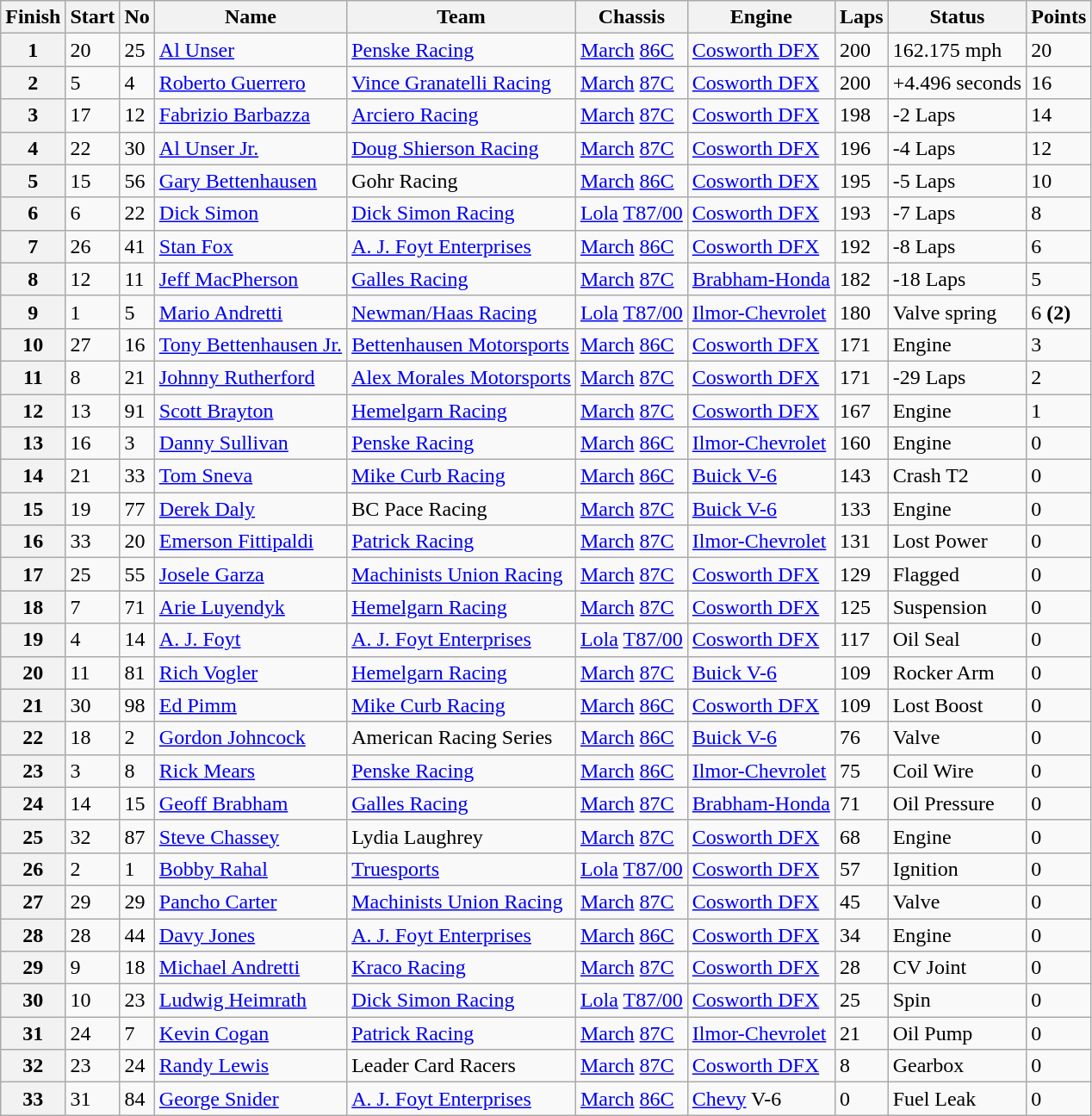<table class="wikitable">
<tr>
<th>Finish</th>
<th>Start</th>
<th>No</th>
<th>Name</th>
<th>Team</th>
<th>Chassis</th>
<th>Engine</th>
<th>Laps</th>
<th>Status</th>
<th>Points</th>
</tr>
<tr>
<th>1</th>
<td>20</td>
<td>25</td>
<td> <a href='#'>Al Unser</a> <strong></strong></td>
<td><a href='#'>Penske Racing</a></td>
<td><a href='#'>March</a> <a href='#'>86C</a></td>
<td><a href='#'>Cosworth DFX</a></td>
<td>200</td>
<td>162.175 mph</td>
<td>20</td>
</tr>
<tr>
<th>2</th>
<td>5</td>
<td>4</td>
<td> <a href='#'>Roberto Guerrero</a></td>
<td><a href='#'>Vince Granatelli Racing</a></td>
<td><a href='#'>March</a> <a href='#'>87C</a></td>
<td><a href='#'>Cosworth DFX</a></td>
<td>200</td>
<td>+4.496 seconds</td>
<td>16</td>
</tr>
<tr>
<th>3</th>
<td>17</td>
<td>12</td>
<td> <a href='#'>Fabrizio Barbazza</a> <strong></strong></td>
<td><a href='#'>Arciero Racing</a></td>
<td><a href='#'>March</a> <a href='#'>87C</a></td>
<td><a href='#'>Cosworth DFX</a></td>
<td>198</td>
<td>-2 Laps</td>
<td>14</td>
</tr>
<tr>
<th>4</th>
<td>22</td>
<td>30</td>
<td> <a href='#'>Al Unser Jr.</a></td>
<td><a href='#'>Doug Shierson Racing</a></td>
<td><a href='#'>March</a> <a href='#'>87C</a></td>
<td><a href='#'>Cosworth DFX</a></td>
<td>196</td>
<td>-4 Laps</td>
<td>12</td>
</tr>
<tr>
<th>5</th>
<td>15</td>
<td>56</td>
<td> <a href='#'>Gary Bettenhausen</a></td>
<td>Gohr Racing</td>
<td><a href='#'>March</a> <a href='#'>86C</a></td>
<td><a href='#'>Cosworth DFX</a></td>
<td>195</td>
<td>-5 Laps</td>
<td>10</td>
</tr>
<tr>
<th>6</th>
<td>6</td>
<td>22</td>
<td> <a href='#'>Dick Simon</a></td>
<td><a href='#'>Dick Simon Racing</a></td>
<td><a href='#'>Lola</a> <a href='#'>T87/00</a></td>
<td><a href='#'>Cosworth DFX</a></td>
<td>193</td>
<td>-7 Laps</td>
<td>8</td>
</tr>
<tr>
<th>7</th>
<td>26</td>
<td>41</td>
<td> <a href='#'>Stan Fox</a> <strong></strong></td>
<td><a href='#'>A. J. Foyt Enterprises</a></td>
<td><a href='#'>March</a> <a href='#'>86C</a></td>
<td><a href='#'>Cosworth DFX</a></td>
<td>192</td>
<td>-8 Laps</td>
<td>6</td>
</tr>
<tr>
<th>8</th>
<td>12</td>
<td>11</td>
<td> <a href='#'>Jeff MacPherson</a> <strong></strong></td>
<td><a href='#'>Galles Racing</a></td>
<td><a href='#'>March</a> <a href='#'>87C</a></td>
<td><a href='#'>Brabham-Honda</a></td>
<td>182</td>
<td>-18 Laps</td>
<td>5</td>
</tr>
<tr>
<th>9</th>
<td>1</td>
<td>5</td>
<td> <a href='#'>Mario Andretti</a> <strong></strong></td>
<td><a href='#'>Newman/Haas Racing</a></td>
<td><a href='#'>Lola</a> <a href='#'>T87/00</a></td>
<td><a href='#'>Ilmor-Chevrolet</a></td>
<td>180</td>
<td>Valve spring</td>
<td>6 <strong>(2)</strong></td>
</tr>
<tr>
<th>10</th>
<td>27</td>
<td>16</td>
<td> <a href='#'>Tony Bettenhausen Jr.</a></td>
<td><a href='#'>Bettenhausen Motorsports</a></td>
<td><a href='#'>March</a> <a href='#'>86C</a></td>
<td><a href='#'>Cosworth DFX</a></td>
<td>171</td>
<td>Engine</td>
<td>3</td>
</tr>
<tr>
<th>11</th>
<td>8</td>
<td>21</td>
<td> <a href='#'>Johnny Rutherford</a> <strong></strong></td>
<td><a href='#'>Alex Morales Motorsports</a></td>
<td><a href='#'>March</a> <a href='#'>87C</a></td>
<td><a href='#'>Cosworth DFX</a></td>
<td>171</td>
<td>-29 Laps</td>
<td>2</td>
</tr>
<tr>
<th>12</th>
<td>13</td>
<td>91</td>
<td> <a href='#'>Scott Brayton</a></td>
<td><a href='#'>Hemelgarn Racing</a></td>
<td><a href='#'>March</a> <a href='#'>87C</a></td>
<td><a href='#'>Cosworth DFX</a></td>
<td>167</td>
<td>Engine</td>
<td>1</td>
</tr>
<tr>
<th>13</th>
<td>16</td>
<td>3</td>
<td> <a href='#'>Danny Sullivan</a> <strong></strong></td>
<td><a href='#'>Penske Racing</a></td>
<td><a href='#'>March</a> <a href='#'>86C</a></td>
<td><a href='#'>Ilmor-Chevrolet</a></td>
<td>160</td>
<td>Engine</td>
<td>0</td>
</tr>
<tr>
<th>14</th>
<td>21</td>
<td>33</td>
<td> <a href='#'>Tom Sneva</a> <strong></strong></td>
<td><a href='#'>Mike Curb Racing</a></td>
<td><a href='#'>March</a> <a href='#'>86C</a></td>
<td><a href='#'>Buick V-6</a></td>
<td>143</td>
<td>Crash T2</td>
<td>0</td>
</tr>
<tr>
<th>15</th>
<td>19</td>
<td>77</td>
<td> <a href='#'>Derek Daly</a></td>
<td>BC Pace Racing</td>
<td><a href='#'>March</a> <a href='#'>87C</a></td>
<td><a href='#'>Buick V-6</a></td>
<td>133</td>
<td>Engine</td>
<td>0</td>
</tr>
<tr>
<th>16</th>
<td>33</td>
<td>20</td>
<td> <a href='#'>Emerson Fittipaldi</a></td>
<td><a href='#'>Patrick Racing</a></td>
<td><a href='#'>March</a> <a href='#'>87C</a></td>
<td><a href='#'>Ilmor-Chevrolet</a></td>
<td>131</td>
<td>Lost Power</td>
<td>0</td>
</tr>
<tr>
<th>17</th>
<td>25</td>
<td>55</td>
<td> <a href='#'>Josele Garza</a></td>
<td><a href='#'>Machinists Union Racing</a></td>
<td><a href='#'>March</a> <a href='#'>87C</a></td>
<td><a href='#'>Cosworth DFX</a></td>
<td>129</td>
<td>Flagged</td>
<td>0</td>
</tr>
<tr>
<th>18</th>
<td>7</td>
<td>71</td>
<td> <a href='#'>Arie Luyendyk</a></td>
<td><a href='#'>Hemelgarn Racing</a></td>
<td><a href='#'>March</a> <a href='#'>87C</a></td>
<td><a href='#'>Cosworth DFX</a></td>
<td>125</td>
<td>Suspension</td>
<td>0</td>
</tr>
<tr>
<th>19</th>
<td>4</td>
<td>14</td>
<td> <a href='#'>A. J. Foyt</a> <strong></strong></td>
<td><a href='#'>A. J. Foyt Enterprises</a></td>
<td><a href='#'>Lola</a> <a href='#'>T87/00</a></td>
<td><a href='#'>Cosworth DFX</a></td>
<td>117</td>
<td>Oil Seal</td>
<td>0</td>
</tr>
<tr>
<th>20</th>
<td>11</td>
<td>81</td>
<td> <a href='#'>Rich Vogler</a></td>
<td><a href='#'>Hemelgarn Racing</a></td>
<td><a href='#'>March</a> <a href='#'>87C</a></td>
<td><a href='#'>Buick V-6</a></td>
<td>109</td>
<td>Rocker Arm</td>
<td>0</td>
</tr>
<tr>
<th>21</th>
<td>30</td>
<td>98</td>
<td> <a href='#'>Ed Pimm</a></td>
<td><a href='#'>Mike Curb Racing</a></td>
<td><a href='#'>March</a> <a href='#'>86C</a></td>
<td><a href='#'>Cosworth DFX</a></td>
<td>109</td>
<td>Lost Boost</td>
<td>0</td>
</tr>
<tr>
<th>22</th>
<td>18</td>
<td>2</td>
<td> <a href='#'>Gordon Johncock</a> <strong></strong></td>
<td>American Racing Series</td>
<td><a href='#'>March</a> <a href='#'>86C</a></td>
<td><a href='#'>Buick V-6</a></td>
<td>76</td>
<td>Valve</td>
<td>0</td>
</tr>
<tr>
<th>23</th>
<td>3</td>
<td>8</td>
<td> <a href='#'>Rick Mears</a> <strong></strong></td>
<td><a href='#'>Penske Racing</a></td>
<td><a href='#'>March</a> <a href='#'>86C</a></td>
<td><a href='#'>Ilmor-Chevrolet</a></td>
<td>75</td>
<td>Coil Wire</td>
<td>0</td>
</tr>
<tr>
<th>24</th>
<td>14</td>
<td>15</td>
<td> <a href='#'>Geoff Brabham</a></td>
<td><a href='#'>Galles Racing</a></td>
<td><a href='#'>March</a> <a href='#'>87C</a></td>
<td><a href='#'>Brabham-Honda</a></td>
<td>71</td>
<td>Oil Pressure</td>
<td>0</td>
</tr>
<tr>
<th>25</th>
<td>32</td>
<td>87</td>
<td> <a href='#'>Steve Chassey</a></td>
<td>Lydia Laughrey</td>
<td><a href='#'>March</a> <a href='#'>87C</a></td>
<td><a href='#'>Cosworth DFX</a></td>
<td>68</td>
<td>Engine</td>
<td>0</td>
</tr>
<tr>
<th>26</th>
<td>2</td>
<td>1</td>
<td> <a href='#'>Bobby Rahal</a> <strong></strong></td>
<td><a href='#'>Truesports</a></td>
<td><a href='#'>Lola</a> <a href='#'>T87/00</a></td>
<td><a href='#'>Cosworth DFX</a></td>
<td>57</td>
<td>Ignition</td>
<td>0</td>
</tr>
<tr>
<th>27</th>
<td>29</td>
<td>29</td>
<td> <a href='#'>Pancho Carter</a></td>
<td><a href='#'>Machinists Union Racing</a></td>
<td><a href='#'>March</a> <a href='#'>87C</a></td>
<td><a href='#'>Cosworth DFX</a></td>
<td>45</td>
<td>Valve</td>
<td>0</td>
</tr>
<tr>
<th>28</th>
<td>28</td>
<td>44</td>
<td> <a href='#'>Davy Jones</a> <strong></strong></td>
<td><a href='#'>A. J. Foyt Enterprises</a></td>
<td><a href='#'>March</a> <a href='#'>86C</a></td>
<td><a href='#'>Cosworth DFX</a></td>
<td>34</td>
<td>Engine</td>
<td>0</td>
</tr>
<tr>
<th>29</th>
<td>9</td>
<td>18</td>
<td> <a href='#'>Michael Andretti</a></td>
<td><a href='#'>Kraco Racing</a></td>
<td><a href='#'>March</a> <a href='#'>87C</a></td>
<td><a href='#'>Cosworth DFX</a></td>
<td>28</td>
<td>CV Joint</td>
<td>0</td>
</tr>
<tr>
<th>30</th>
<td>10</td>
<td>23</td>
<td> <a href='#'>Ludwig Heimrath</a> <strong></strong></td>
<td><a href='#'>Dick Simon Racing</a></td>
<td><a href='#'>Lola</a> <a href='#'>T87/00</a></td>
<td><a href='#'>Cosworth DFX</a></td>
<td>25</td>
<td>Spin</td>
<td>0</td>
</tr>
<tr>
<th>31</th>
<td>24</td>
<td>7</td>
<td> <a href='#'>Kevin Cogan</a></td>
<td><a href='#'>Patrick Racing</a></td>
<td><a href='#'>March</a> <a href='#'>87C</a></td>
<td><a href='#'>Ilmor-Chevrolet</a></td>
<td>21</td>
<td>Oil Pump</td>
<td>0</td>
</tr>
<tr>
<th>32</th>
<td>23</td>
<td>24</td>
<td> <a href='#'>Randy Lewis</a> <strong></strong></td>
<td>Leader Card Racers</td>
<td><a href='#'>March</a> <a href='#'>87C</a></td>
<td><a href='#'>Cosworth DFX</a></td>
<td>8</td>
<td>Gearbox</td>
<td>0</td>
</tr>
<tr>
<th>33</th>
<td>31</td>
<td>84</td>
<td> <a href='#'>George Snider</a></td>
<td><a href='#'>A. J. Foyt Enterprises</a></td>
<td><a href='#'>March</a> <a href='#'>86C</a></td>
<td><a href='#'>Chevy</a> V-6</td>
<td>0</td>
<td>Fuel Leak</td>
<td>0</td>
</tr>
</table>
